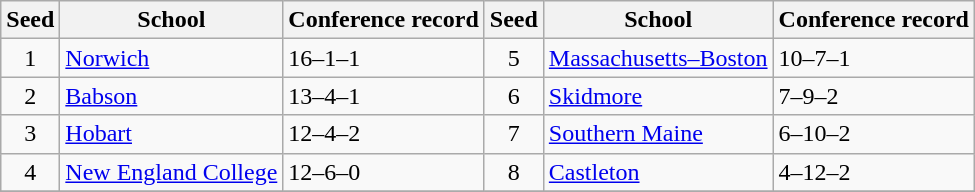<table class="wikitable">
<tr>
<th>Seed</th>
<th>School</th>
<th>Conference record</th>
<th>Seed</th>
<th>School</th>
<th>Conference record</th>
</tr>
<tr>
<td align=center>1</td>
<td><a href='#'>Norwich</a></td>
<td>16–1–1</td>
<td align=center>5</td>
<td><a href='#'>Massachusetts–Boston</a></td>
<td>10–7–1</td>
</tr>
<tr>
<td align=center>2</td>
<td><a href='#'>Babson</a></td>
<td>13–4–1</td>
<td align=center>6</td>
<td><a href='#'>Skidmore</a></td>
<td>7–9–2</td>
</tr>
<tr>
<td align=center>3</td>
<td><a href='#'>Hobart</a></td>
<td>12–4–2</td>
<td align=center>7</td>
<td><a href='#'>Southern Maine</a></td>
<td>6–10–2</td>
</tr>
<tr>
<td align=center>4</td>
<td><a href='#'>New England College</a></td>
<td>12–6–0</td>
<td align=center>8</td>
<td><a href='#'>Castleton</a></td>
<td>4–12–2</td>
</tr>
<tr>
</tr>
</table>
